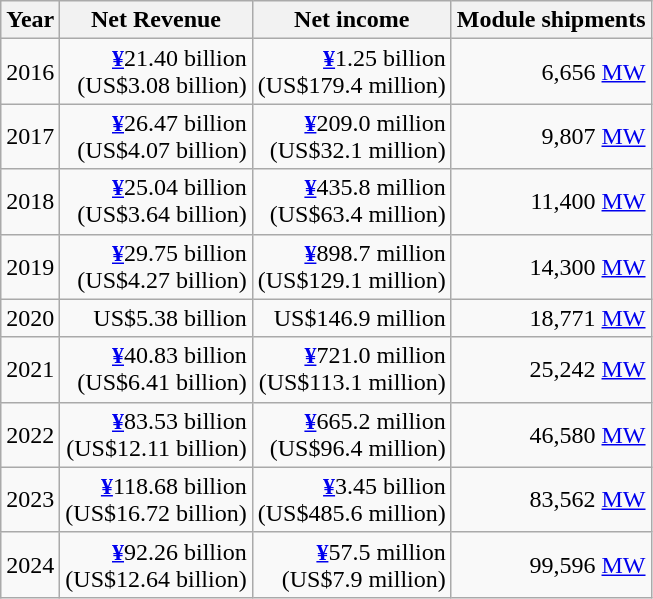<table class="wikitable float-left" style="text-align: right;">
<tr>
<th>Year</th>
<th>Net Revenue</th>
<th>Net income</th>
<th>Module shipments</th>
</tr>
<tr>
<td>2016</td>
<td><strong><a href='#'>¥</a></strong>21.40 billion<br> (US$3.08 billion)</td>
<td><strong><a href='#'>¥</a></strong>1.25 billion<br> (US$179.4 million)</td>
<td>6,656 <a href='#'>MW</a></td>
</tr>
<tr>
<td>2017</td>
<td><strong><a href='#'>¥</a></strong>26.47 billion<br>(US$4.07 billion)</td>
<td><strong><a href='#'>¥</a></strong>209.0 million<br> (US$32.1 million)</td>
<td>9,807 <a href='#'>MW</a></td>
</tr>
<tr>
<td>2018</td>
<td><strong><a href='#'>¥</a></strong>25.04 billion<br> (US$3.64 billion)</td>
<td><strong><a href='#'>¥</a></strong>435.8 million<br> (US$63.4 million)</td>
<td>11,400 <a href='#'>MW</a></td>
</tr>
<tr>
<td>2019</td>
<td><strong><a href='#'>¥</a></strong>29.75 billion<br> (US$4.27 billion)</td>
<td><strong><a href='#'>¥</a></strong>898.7 million<br> (US$129.1 million)</td>
<td>14,300 <a href='#'>MW</a></td>
</tr>
<tr>
<td>2020</td>
<td>US$5.38 billion</td>
<td>US$146.9 million</td>
<td>18,771 <a href='#'>MW</a></td>
</tr>
<tr>
<td>2021</td>
<td><strong><a href='#'>¥</a></strong>40.83 billion<br> (US$6.41 billion)</td>
<td><strong><a href='#'>¥</a></strong>721.0 million<br> (US$113.1 million)</td>
<td>25,242 <a href='#'>MW</a></td>
</tr>
<tr>
<td>2022</td>
<td><strong><a href='#'>¥</a></strong>83.53 billion<br> (US$12.11 billion)</td>
<td><strong><a href='#'>¥</a></strong>665.2 million<br> (US$96.4 million)</td>
<td>46,580 <a href='#'>MW</a></td>
</tr>
<tr>
<td>2023</td>
<td><strong><a href='#'>¥</a></strong>118.68 billion<br> (US$16.72 billion)</td>
<td><strong><a href='#'>¥</a></strong>3.45 billion<br> (US$485.6 million)</td>
<td>83,562 <a href='#'>MW</a></td>
</tr>
<tr>
<td>2024</td>
<td><strong><a href='#'>¥</a></strong>92.26 billion<br>(US$12.64 billion)</td>
<td><strong><a href='#'>¥</a></strong>57.5 million<br>(US$7.9 million)</td>
<td>99,596 <a href='#'>MW</a></td>
</tr>
</table>
